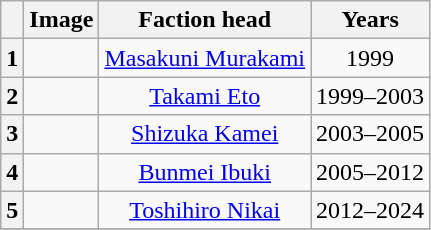<table class="wikitable" style="text-align:center">
<tr>
<th></th>
<th>Image</th>
<th>Faction head</th>
<th>Years</th>
</tr>
<tr>
<th><strong>1</strong></th>
<td></td>
<td><a href='#'>Masakuni Murakami</a></td>
<td>1999</td>
</tr>
<tr>
<th><strong>2</strong></th>
<td></td>
<td><a href='#'>Takami Eto</a></td>
<td>1999–2003</td>
</tr>
<tr>
<th><strong>3</strong></th>
<td></td>
<td><a href='#'>Shizuka Kamei</a></td>
<td>2003–2005</td>
</tr>
<tr>
<th><strong>4</strong></th>
<td></td>
<td><a href='#'>Bunmei Ibuki</a></td>
<td>2005–2012</td>
</tr>
<tr>
<th><strong>5</strong></th>
<td></td>
<td><a href='#'>Toshihiro Nikai</a></td>
<td>2012–2024</td>
</tr>
<tr>
</tr>
</table>
